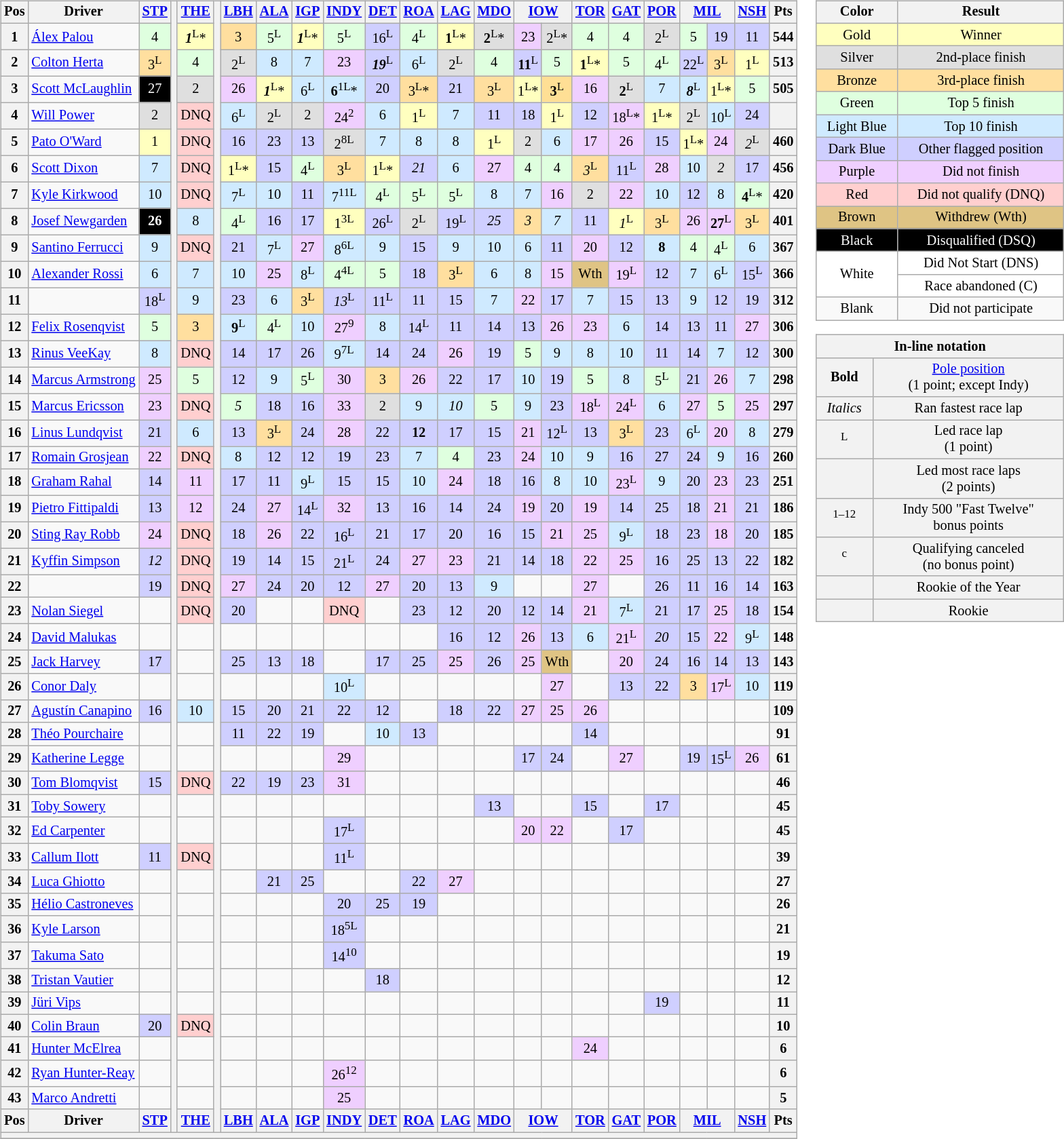<table>
<tr>
<td vstyle="text-align:top"><br><table class="wikitable" style="font-size:85%;text-align:center">
<tr>
<th>Pos</th>
<th>Driver</th>
<th><a href='#'>STP</a></th>
<th rowspan="45"></th>
<th><a href='#'>THE</a></th>
<th rowspan="45"></th>
<th><a href='#'>LBH</a></th>
<th><a href='#'>ALA</a></th>
<th><a href='#'>IGP</a></th>
<th><a href='#'>INDY</a></th>
<th><a href='#'>DET</a></th>
<th><a href='#'>ROA</a></th>
<th><a href='#'>LAG</a></th>
<th><a href='#'>MDO</a></th>
<th colspan="2"><a href='#'>IOW</a></th>
<th><a href='#'>TOR</a></th>
<th><a href='#'>GAT</a></th>
<th><a href='#'>POR</a></th>
<th colspan="2"><a href='#'>MIL</a></th>
<th><a href='#'>NSH</a></th>
<th>Pts</th>
</tr>
<tr>
<th>1</th>
<td align="left"> <a href='#'>Álex Palou</a></td>
<td style="background:#DFFFDF;">4</td>
<td style="background:#FFFFBF;"><strong><em>1</em></strong><sup>L</sup>*</td>
<td style="background:#FFDF9F;">3</td>
<td style="background:#DFFFDF;">5<sup>L</sup></td>
<td style="background:#FFFFBF;"><strong><em>1</em></strong><sup>L</sup>*</td>
<td style="background:#DFFFDF;">5<sup>L</sup></td>
<td style="background:#CFCFFF;">16<sup>L</sup></td>
<td style="background:#DFFFDF;">4<sup>L</sup></td>
<td style="background:#FFFFBF;"><strong>1</strong><sup>L</sup>*</td>
<td style="background:#DFDFDF;"><strong>2</strong><sup>L</sup>*</td>
<td style="background:#EFCFFF;">23</td>
<td style="background:#DFDFDF;">2<sup>L</sup>*</td>
<td style="background:#DFFFDF;">4</td>
<td style="background:#DFFFDF;">4</td>
<td style="background:#DFDFDF;">2<sup>L</sup></td>
<td style="background:#DFFFDF;">5</td>
<td style="background:#CFCFFF;">19</td>
<td style="background:#CFCFFF;">11</td>
<th>544</th>
</tr>
<tr>
<th>2</th>
<td align="left"> <a href='#'>Colton Herta</a></td>
<td style="background:#FFDF9F;">3<sup>L</sup></td>
<td style="background:#DFFFDF;">4</td>
<td style="background:#DFDFDF;">2<sup>L</sup></td>
<td style="background:#CFEAFF;">8</td>
<td style="background:#CFEAFF;">7</td>
<td style="background:#EFCFFF;">23</td>
<td style="background:#CFCFFF;"><strong><em>19</em></strong><sup>L</sup></td>
<td style="background:#CFEAFF;">6<sup>L</sup></td>
<td style="background:#DFDFDF;">2<sup>L</sup></td>
<td style="background:#DFFFDF;">4</td>
<td style="background:#CFCFFF;"><strong>11</strong><sup>L</sup></td>
<td style="background:#DFFFDF;">5</td>
<td style="background:#FFFFBF;"><strong>1</strong><sup>L</sup>*</td>
<td style="background:#DFFFDF;">5</td>
<td style="background:#DFFFDF;">4<sup>L</sup></td>
<td style="background:#CFCFFF;">22<sup>L</sup></td>
<td style="background:#FFDF9F;">3<sup>L</sup></td>
<td style="background:#FFFFBF;">1<sup>L</sup></td>
<th>513</th>
</tr>
<tr>
<th>3</th>
<td align="left"> <a href='#'>Scott McLaughlin</a></td>
<td style="background:#000000; color:white;">27</td>
<td style="background:#DFDFDF;">2</td>
<td style="background:#EFCFFF;">26</td>
<td style="background:#FFFFBF;"><strong><em>1</em></strong><sup>L</sup>*</td>
<td style="background:#CFEAFF;">6<sup>L</sup></td>
<td style="background:#CFEAFF;"><strong>6</strong><sup>1L</sup>*</td>
<td style="background:#CFCFFF;">20</td>
<td style="background:#FFDF9F;">3<sup>L</sup>*</td>
<td style="background:#CFCFFF;">21</td>
<td style="background:#FFDF9F;">3<sup>L</sup></td>
<td style="background:#FFFFBF;">1<sup>L</sup>*</td>
<td style="background:#FFDF95;"><strong>3</strong><sup>L</sup></td>
<td style="background:#EFCFFF;">16</td>
<td style="background:#DFDFDF;"><strong>2</strong><sup>L</sup></td>
<td style="background:#CFEAFF;">7</td>
<td style="background:#CFEAFF;"><strong><em>8</em></strong><sup>L</sup></td>
<td style="background:#FFFFBF;">1<sup>L</sup>*</td>
<td style="background:#DFFFDF;">5</td>
<th>505</th>
</tr>
<tr>
<th>4</th>
<td align="left"> <a href='#'>Will Power</a></td>
<td style="background:#DFDFDF;">2</td>
<td style="background:#FFCFCF;">DNQ</td>
<td style="background:#CFEAFF;">6<sup>L</sup></td>
<td style="background:#DFDFDF;">2<sup>L</sup></td>
<td style="background:#DFDFDF;">2</td>
<td style="background:#EFCFFF;">24<sup>2</sup></td>
<td style="background:#CFEAFF;">6</td>
<td style="background:#FFFFBF;">1<sup>L</sup></td>
<td style="background:#CFEAFF;">7</td>
<td style="background:#CFCFFF;">11</td>
<td style="background:#CFCFFF;">18</td>
<td style="background:#FFFFBF;">1<sup>L</sup></td>
<td style="background:#CFCFFF;">12</td>
<td style="background:#EFCFFF;">18<sup>L</sup>*</td>
<td style="background:#FFFFBF;">1<sup>L</sup>*</td>
<td style="background:#DFDFDF;">2<sup>L</sup></td>
<td style="background:#CFEAFF;">10<sup>L</sup></td>
<td style="background:#CFCFFF;">24</td>
<th></th>
</tr>
<tr>
<th>5</th>
<td align="left"> <a href='#'>Pato O'Ward</a></td>
<td style="background:#FFFFBF;">1</td>
<td style="background:#FFCFCF;">DNQ</td>
<td style="background:#CFCFFF;">16</td>
<td style="background:#CFCFFF;">23</td>
<td style="background:#CFCFFF;">13</td>
<td style="background:#DFDFDF;">2<sup>8L</sup></td>
<td style="background:#CFEAFF;">7</td>
<td style="background:#CFEAFF;">8</td>
<td style="background:#CFEAFF;">8</td>
<td style="background:#FFFFBF;">1<sup>L</sup></td>
<td style="background:#DFDFDF;">2</td>
<td style="background:#CFEAFF;">6</td>
<td style="background:#EFCFFF;">17</td>
<td style="background:#EFCFFF;">26</td>
<td style="background:#CFCFFF;">15</td>
<td style="background:#FFFFBF;">1<sup>L</sup>*</td>
<td style="background:#EFCFFF;">24</td>
<td style="background:#DFDFDF;"><em>2</em><sup>L</sup></td>
<th>460</th>
</tr>
<tr>
<th>6</th>
<td align="left"> <a href='#'>Scott Dixon</a></td>
<td style="background:#CFEAFF;">7</td>
<td style="background:#FFCFCF;">DNQ</td>
<td style="background:#FFFFBF;">1<sup>L</sup>*</td>
<td style="background:#CFCFFF;">15</td>
<td style="background:#DFFFDF;">4<sup>L</sup></td>
<td style="background:#FFDF9F;">3<sup>L</sup></td>
<td style="background:#FFFFBF;">1<sup>L</sup>*</td>
<td style="background:#CFCFFF;"><em>21</em></td>
<td style="background:#CFEAFF;">6</td>
<td style="background:#EFCFFF;">27</td>
<td style="background:#DFFFDF;">4</td>
<td style="background:#DFFFDF;">4</td>
<td style="background:#FFDF9F;"><em>3</em><sup>L</sup></td>
<td style="background:#CFCFFF;">11<sup>L</sup></td>
<td style="background:#EFCFFF;">28</td>
<td style="background:#CFEAFF;">10</td>
<td style="background:#DFDFDF;"><em>2</em></td>
<td style="background:#CFCFFF;">17</td>
<th>456</th>
</tr>
<tr>
<th>7</th>
<td align="left"> <a href='#'>Kyle Kirkwood</a></td>
<td style="background:#CFEAFF;">10</td>
<td style="background:#FFCFCF;">DNQ</td>
<td style="background:#CFEAFF;">7<sup>L</sup></td>
<td style="background:#CFEAFF;">10</td>
<td style="background:#CFCFFF;">11</td>
<td style="background:#CFEAFF;">7<sup>11L</sup></td>
<td style="background:#DFFFDF;">4<sup>L</sup></td>
<td style="background:#DFFFDF;">5<sup>L</sup></td>
<td style="background:#DFFFDF;">5<sup>L</sup></td>
<td style="background:#CFEAFF;">8</td>
<td style="background:#CFEAFF;">7</td>
<td style="background:#EFCFFF;">16</td>
<td style="background:#DFDFDF;">2</td>
<td style="background:#EFCFFF;">22</td>
<td style="background:#CFEAFF;">10</td>
<td style="background:#CFCFFF;">12</td>
<td style="background:#CFEAFF;">8</td>
<td style="background:#DFFFDF;"><strong>4</strong><sup>L</sup>*</td>
<th>420</th>
</tr>
<tr>
<th>8</th>
<td align="left"> <a href='#'>Josef Newgarden</a></td>
<td style="background:#000000; color:white;"><strong>26</strong></td>
<td style="background:#CFEAFF;">8</td>
<td style="background:#DFFFDF;">4<sup>L</sup></td>
<td style="background:#CFCFFF;">16</td>
<td style="background:#CFCFFF;">17</td>
<td style="background:#FFFFBF;">1<sup>3L</sup></td>
<td style="background:#CFCFFF;">26<sup>L</sup></td>
<td style="background:#DFDFDF;">2<sup>L</sup></td>
<td style="background:#CFCFFF;">19<sup>L</sup></td>
<td style="background:#CFCFFF;"><em>25</em></td>
<td style="background:#FFDF9F;"><em>3</em></td>
<td style="background:#CFEAFF;"><em>7</em></td>
<td style="background:#CFCFFF;">11</td>
<td style="background:#FFFFBF;"><em>1</em><sup>L</sup></td>
<td style="background:#FFDF9F;">3<sup>L</sup></td>
<td style="background:#EFCFFF;">26</td>
<td style="background:#EFCFFF;"><strong>27</strong><sup>L</sup></td>
<td style="background:#FFDF9F;">3<sup>L</sup></td>
<th>401</th>
</tr>
<tr>
<th>9</th>
<td align="left"> <a href='#'>Santino Ferrucci</a></td>
<td style="background:#CFEAFF;">9</td>
<td style="background:#FFCFCF;">DNQ</td>
<td style="background:#CFCFFF;">21</td>
<td style="background:#CFEAFF;">7<sup>L</sup></td>
<td style="background:#EFCFFF;">27</td>
<td style="background:#CFEAFF;">8<sup>6L</sup></td>
<td style="background:#CFEAFF;">9</td>
<td style="background:#CFCFFF;">15</td>
<td style="background:#CFEAFF;">9</td>
<td style="background:#CFEAFF;">10</td>
<td style="background:#CFEAFF;">6</td>
<td style="background:#CFCFFF;">11</td>
<td style="background:#EFCFFF;">20</td>
<td style="background:#CFCFFF;">12</td>
<td style="background:#CFEAFF;"><strong>8</strong></td>
<td style="background:#DFFFDF;">4</td>
<td style="background:#DFFFDF;">4<sup>L</sup></td>
<td style="background:#CFEAFF;">6</td>
<th>367</th>
</tr>
<tr>
<th>10</th>
<td align="left"> <a href='#'>Alexander Rossi</a></td>
<td style="background:#CFEAFF;">6</td>
<td style="background:#CFEAFF;">7</td>
<td style="background:#CFEAFF;">10</td>
<td style="background:#EFCFFF;">25</td>
<td style="background:#CFEAFF;">8<sup>L</sup></td>
<td style="background:#DFFFDF;">4<sup>4L</sup></td>
<td style="background:#DFFFDF;">5</td>
<td style="background:#CFCFFF;">18</td>
<td style="background:#FFDF9F;">3<sup>L</sup></td>
<td style="background:#CFEAFF;">6</td>
<td style="background:#CFEAFF;">8</td>
<td style="background:#EFCFFF;">15</td>
<td style="background:#DFC484;">Wth</td>
<td style="background:#EFCFFF;">19<sup>L</sup></td>
<td style="background:#CFCFFF;">12</td>
<td style="background:#CFEAFF;">7</td>
<td style="background:#CFEAFF;">6<sup>L</sup></td>
<td style="background:#CFCFFF;">15<sup>L</sup></td>
<th>366</th>
</tr>
<tr>
<th>11</th>
<td align="left"></td>
<td style="background:#CFCFFF;">18<sup>L</sup></td>
<td style="background:#CFEAFF;">9</td>
<td style="background:#CFCFFF;">23</td>
<td style="background:#CFEAFF;">6</td>
<td style="background:#FFDF9F;">3<sup>L</sup></td>
<td style="background:#CFCFFF;"><em>13</em><sup>L</sup></td>
<td style="background:#CFCFFF;">11<sup>L</sup></td>
<td style="background:#CFCFFF;">11</td>
<td style="background:#CFCFFF;">15</td>
<td style="background:#CFEAFF;">7</td>
<td style="background:#EFCFFF;">22</td>
<td style="background:#CFCFFF;">17</td>
<td style="background:#CFEAFF;">7</td>
<td style="background:#CFCFFF;">15</td>
<td style="background:#CFCFFF;">13</td>
<td style="background:#CFEAFF;">9</td>
<td style="background:#CFCFFF;">12</td>
<td style="background:#CFCFFF;">19</td>
<th>312</th>
</tr>
<tr>
<th>12</th>
<td align="left"> <a href='#'>Felix Rosenqvist</a></td>
<td style="background:#DFFFDF;">5</td>
<td style="background:#FFDF9F;">3</td>
<td style="background:#CFEAFF;"><strong>9</strong><sup>L</sup></td>
<td style="background:#DFFFDF;">4<sup>L</sup></td>
<td style="background:#CFEAFF;">10</td>
<td style="background:#EFCFFF;">27<sup>9</sup></td>
<td style="background:#CFEAFF;">8</td>
<td style="background:#CFCFFF;">14<sup>L</sup></td>
<td style="background:#CFCFFF;">11</td>
<td style="background:#CFCFFF;">14</td>
<td style="background:#CFCFFF;">13</td>
<td style="background:#EFCFFF;">26</td>
<td style="background:#EFCFFF;">23</td>
<td style="background:#CFEAFF;">6</td>
<td style="background:#CFCFFF;">14</td>
<td style="background:#CFCFFF;">13</td>
<td style="background:#CFCFFF;">11</td>
<td style="background:#EFCFFF;">27</td>
<th>306</th>
</tr>
<tr>
<th>13</th>
<td align="left"> <a href='#'>Rinus VeeKay</a></td>
<td style="background:#CFEAFF;">8</td>
<td style="background:#FFCFCF;">DNQ</td>
<td style="background:#CFCFFF;">14</td>
<td style="background:#CFCFFF;">17</td>
<td style="background:#CFCFFF;">26</td>
<td style="background:#CFEAFF;">9<sup>7L</sup></td>
<td style="background:#CFCFFF;">14</td>
<td style="background:#CFCFFF;">24</td>
<td style="background:#EFCFFF;">26</td>
<td style="background:#CFCFFF;">19</td>
<td style="background:#DFFFDF;">5</td>
<td style="background:#CFEAFF;">9</td>
<td style="background:#CFEAFF;">8</td>
<td style="background:#CFEAFF;">10</td>
<td style="background:#CFCFFF;">11</td>
<td style="background:#CFCFFF;">14</td>
<td style="background:#CFEAFF;">7</td>
<td style="background:#CFCFFF;">12</td>
<th>300</th>
</tr>
<tr>
<th>14</th>
<td align="left"> <a href='#'>Marcus Armstrong</a></td>
<td style="background:#EFCFFF;">25</td>
<td style="background:#DFFFDF;">5</td>
<td style="background:#CFCFFF;">12</td>
<td style="background:#CFEAFF;">9</td>
<td style="background:#DFFFDF;">5<sup>L</sup></td>
<td style="background:#EFCFFF;">30</td>
<td style="background:#FFDF9F;">3</td>
<td style="background:#EFCFFF;">26</td>
<td style="background:#CFCFFF;">22</td>
<td style="background:#CFCFFF;">17</td>
<td style="background:#CFEAFF;">10</td>
<td style="background:#CFCFFF;">19</td>
<td style="background:#DFFFDF;">5</td>
<td style="background:#CFEAFF;">8</td>
<td style="background:#DFFFDF;">5<sup>L</sup></td>
<td style="background:#CFCFFF;">21</td>
<td style="background:#EFCFFF;">26</td>
<td style="background:#CFEAFF;">7</td>
<th>298</th>
</tr>
<tr>
<th>15</th>
<td align="left"> <a href='#'>Marcus Ericsson</a></td>
<td style="background:#EFCFFF;">23</td>
<td style="background:#FFCFCF;">DNQ</td>
<td style="background:#DFFFDF;"><em>5</em></td>
<td style="background:#CFCFFF;">18</td>
<td style="background:#CFCFFF;">16</td>
<td style="background:#EFCFFF;">33</td>
<td style="background:#DFDFDF;">2</td>
<td style="background:#CFEAFF;">9</td>
<td style="background:#CFEAFF;"><em>10</em></td>
<td style="background:#DFFFDF;">5</td>
<td style="background:#CFEAFF;">9</td>
<td style="background:#CFCFFF;">23</td>
<td style="background:#EFCFFF;">18<sup>L</sup></td>
<td style="background:#EFCFFF;">24<sup>L</sup></td>
<td style="background:#CFEAFF;">6</td>
<td style="background:#EFCFFF;">27</td>
<td style="background:#DFFFDF;">5</td>
<td style="background:#EFCFFF;">25</td>
<th>297</th>
</tr>
<tr>
<th>16</th>
<td align="left"> <a href='#'>Linus Lundqvist</a> </td>
<td style="background:#CFCFFF;">21</td>
<td style="background:#CFEAFF;">6</td>
<td style="background:#CFCFFF;">13</td>
<td style="background:#FFDF9F;">3<sup>L</sup></td>
<td style="background:#CFCFFF;">24</td>
<td style="background:#EFCFFF;">28</td>
<td style="background:#CFCFFF;">22</td>
<td style="background:#CFCFFF;"><strong>12</strong></td>
<td style="background:#CFCFFF;">17</td>
<td style="background:#CFCFFF;">15</td>
<td style="background:#EFCFFF;">21</td>
<td style="background:#CFCFFF;">12<sup>L</sup></td>
<td style="background:#CFCFFF;">13</td>
<td style="background:#FFDF9F;">3<sup>L</sup></td>
<td style="background:#CFCFFF;">23</td>
<td style="background:#CFEAFF;">6<sup>L</sup></td>
<td style="background:#EFCFFF;">20</td>
<td style="background:#CFEAFF;">8</td>
<th>279</th>
</tr>
<tr>
<th>17</th>
<td align="left"> <a href='#'>Romain Grosjean</a></td>
<td style="background:#EFCFFF;">22</td>
<td style="background:#FFCFCF;">DNQ</td>
<td style="background:#CFEAFF;">8</td>
<td style="background:#CFCFFF;">12</td>
<td style="background:#CFCFFF;">12</td>
<td style="background:#CFCFFF;">19</td>
<td style="background:#CFCFFF;">23</td>
<td style="background:#CFEAFF;">7</td>
<td style="background:#DFFFDF;">4</td>
<td style="background:#CFCFFF;">23</td>
<td style="background:#EFCFFF;">24</td>
<td style="background:#CFEAFF;">10</td>
<td style="background:#CFEAFF;">9</td>
<td style="background:#CFCFFF;">16</td>
<td style="background:#CFCFFF;">27</td>
<td style="background:#CFCFFF;">24</td>
<td style="background:#CFEAFF;">9</td>
<td style="background:#CFCFFF;">16</td>
<th>260</th>
</tr>
<tr>
<th>18</th>
<td align="left"> <a href='#'>Graham Rahal</a></td>
<td style="background:#CFCFFF;">14</td>
<td style="background:#EFCFFF;">11</td>
<td style="background:#CFCFFF;">17</td>
<td style="background:#CFCFFF;">11</td>
<td style="background:#CFEAFF;">9<sup>L</sup></td>
<td style="background:#CFCFFF;">15</td>
<td style="background:#CFCFFF;">15</td>
<td style="background:#CFEAFF;">10</td>
<td style="background:#EFCFFF;">24</td>
<td style="background:#CFCFFF;">18</td>
<td style="background:#CFCFFF;">16</td>
<td style="background:#CFEAFF;">8</td>
<td style="background:#CFEAFF;">10</td>
<td style="background:#EFCFFF;">23<sup>L</sup></td>
<td style="background:#CFEAFF;">9</td>
<td style="background:#CFCFFF;">20</td>
<td style="background:#EFCFFF;">23</td>
<td style="background:#CFCFFF;">23</td>
<th>251</th>
</tr>
<tr>
<th>19</th>
<td align="left"> <a href='#'>Pietro Fittipaldi</a></td>
<td style="background:#CFCFFF;">13</td>
<td style="background:#EFCFFF;">12</td>
<td style="background:#CFCFFF;">24</td>
<td style="background:#EFCFFF;">27</td>
<td style="background:#CFCFFF;">14<sup>L</sup></td>
<td style="background:#EFCFFF;">32</td>
<td style="background:#CFCFFF;">13</td>
<td style="background:#CFCFFF;">16</td>
<td style="background:#CFCFFF;">14</td>
<td style="background:#CFCFFF;">24</td>
<td style="background:#EFCFFF;">19</td>
<td style="background:#CFCFFF;">20</td>
<td style="background:#EFCFFF;">19</td>
<td style="background:#CFCFFF;">14</td>
<td style="background:#CFCFFF;">25</td>
<td style="background:#CFCFFF;">18</td>
<td style="background:#EFCFFF;">21</td>
<td style="background:#CFCFFF;">21</td>
<th>186</th>
</tr>
<tr>
<th>20</th>
<td align="left"> <a href='#'>Sting Ray Robb</a></td>
<td style="background:#EFCFFF;">24</td>
<td style="background:#FFCFCF;">DNQ</td>
<td style="background:#CFCFFF;">18</td>
<td style="background:#EFCFFF;">26</td>
<td style="background:#CFCFFF;">22</td>
<td style="background:#CFCFFF;">16<sup>L</sup></td>
<td style="background:#CFCFFF;">21</td>
<td style="background:#CFCFFF;">17</td>
<td style="background:#CFCFFF;">20</td>
<td style="background:#CFCFFF;">16</td>
<td style="background:#CFCFFF;">15</td>
<td style="background:#EFCFFF;">21</td>
<td style="background:#EFCFFF;">25</td>
<td style="background:#CFEAFF;">9<sup>L</sup></td>
<td style="background:#CFCFFF;">18</td>
<td style="background:#CFCFFF;">23</td>
<td style="background:#EFCFFF;">18</td>
<td style="background:#CFCFFF;">20</td>
<th>185</th>
</tr>
<tr>
<th>21</th>
<td align="left"> <a href='#'>Kyffin Simpson</a> </td>
<td style="background:#CFCFFF;"><em>12</em></td>
<td style="background:#FFCFCF;">DNQ</td>
<td style="background:#CFCFFF;">19</td>
<td style="background:#CFCFFF;">14</td>
<td style="background:#CFCFFF;">15</td>
<td style="background:#CFCFFF;">21<sup>L</sup></td>
<td style="background:#CFCFFF;">24</td>
<td style="background:#EFCFFF;">27</td>
<td style="background:#EFCFFF;">23</td>
<td style="background:#CFCFFF;">21</td>
<td style="background:#CFCFFF;">14</td>
<td style="background:#CFCFFF;">18</td>
<td style="background:#EFCFFF;">22</td>
<td style="background:#EFCFFF;">25</td>
<td style="background:#CFCFFF;">16</td>
<td style="background:#CFCFFF;">25</td>
<td style="background:#CFCFFF;">13</td>
<td style="background:#CFCFFF;">22</td>
<th>182</th>
</tr>
<tr>
<th>22</th>
<td align="left"></td>
<td style="background:#CFCFFF;">19</td>
<td style="background:#FFCFCF;">DNQ</td>
<td style="background:#EFCFFF;">27</td>
<td style="background:#CFCFFF;">24</td>
<td style="background:#CFCFFF;">20</td>
<td style="background:#CFCFFF;">12</td>
<td style="background:#EFCFFF;">27</td>
<td style="background:#CFCFFF;">20</td>
<td style="background:#CFCFFF;">13</td>
<td style="background:#CFEAFF;">9</td>
<td></td>
<td></td>
<td style="background:#EFCFFF;">27</td>
<td></td>
<td style="background:#CFCFFF;">26</td>
<td style="background:#CFCFFF;">11</td>
<td style="background:#CFCFFF;">16</td>
<td style="background:#CFCFFF;">14</td>
<th>163</th>
</tr>
<tr>
<th>23</th>
<td align="left"> <a href='#'>Nolan Siegel</a> </td>
<td></td>
<td style="background:#FFCFCF;">DNQ</td>
<td style="background:#CFCFFF;">20</td>
<td></td>
<td></td>
<td style="background:#FFCFCF;">DNQ</td>
<td></td>
<td style="background:#CFCFFF;">23</td>
<td style="background:#CFCFFF;">12</td>
<td style="background:#CFCFFF;">20</td>
<td style="background:#CFCFFF;">12</td>
<td style="background:#CFCFFF;">14</td>
<td style="background:#EFCFFF;">21</td>
<td style="background:#CFEAFF;">7<sup>L</sup></td>
<td style="background:#CFCFFF;">21</td>
<td style="background:#CFCFFF;">17</td>
<td style="background:#EFCFFF;">25</td>
<td style="background:#CFCFFF;">18</td>
<th>154</th>
</tr>
<tr>
<th>24</th>
<td align="left"> <a href='#'>David Malukas</a></td>
<td></td>
<td></td>
<td></td>
<td></td>
<td></td>
<td></td>
<td></td>
<td></td>
<td style="background:#CFCFFF;">16</td>
<td style="background:#CFCFFF;">12</td>
<td style="background:#EFCFFF;">26</td>
<td style="background:#CFCFFF;">13</td>
<td style="background:#CFEAFF;">6</td>
<td style="background:#EFCFFF;">21<sup>L</sup></td>
<td style="background:#CFCFFF;"><em>20</em></td>
<td style="background:#CFCFFF;">15</td>
<td style="background:#EFCFFF;">22</td>
<td style="background:#CFEAFF;">9<sup>L</sup></td>
<th>148</th>
</tr>
<tr>
<th>25</th>
<td align="left"> <a href='#'>Jack Harvey</a></td>
<td style="background:#CFCFFF;">17</td>
<td></td>
<td style="background:#CFCFFF;">25</td>
<td style="background:#CFCFFF;">13</td>
<td style="background:#CFCFFF;">18</td>
<td></td>
<td style="background:#CFCFFF;">17</td>
<td style="background:#CFCFFF;">25</td>
<td style="background:#EFCFFF;">25</td>
<td style="background:#CFCFFF;">26</td>
<td style="background:#EFCFFF;">25</td>
<td style="background:#DFC484;">Wth</td>
<td></td>
<td style="background:#EFCFFF;">20</td>
<td style="background:#CFCFFF;">24</td>
<td style="background:#CFCFFF;">16</td>
<td style="background:#CFCFFF;">14</td>
<td style="background:#CFCFFF;">13</td>
<th>143</th>
</tr>
<tr>
<th>26</th>
<td align="left"> <a href='#'>Conor Daly</a></td>
<td></td>
<td></td>
<td></td>
<td></td>
<td></td>
<td style="background:#CFEAFF;">10<sup>L</sup></td>
<td></td>
<td></td>
<td></td>
<td></td>
<td></td>
<td style="background:#EFCFFF;">27</td>
<td></td>
<td style="background:#CFCFFF;">13</td>
<td style="background:#CFCFFF;">22</td>
<td style="background:#FFDF9F;">3</td>
<td style="background:#EFCFFF;">17<sup>L</sup></td>
<td style="background:#CFEAFF;">10</td>
<th>119</th>
</tr>
<tr>
<th>27</th>
<td align="left"> <a href='#'>Agustín Canapino</a></td>
<td style="background:#CFCFFF;">16</td>
<td style="background:#CFEAFF;">10</td>
<td style="background:#CFCFFF;">15</td>
<td style="background:#CFCFFF;">20</td>
<td style="background:#CFCFFF;">21</td>
<td style="background:#CFCFFF;">22</td>
<td style="background:#CFCFFF;">12</td>
<td></td>
<td style="background:#CFCFFF;">18</td>
<td style="background:#CFCFFF;">22</td>
<td style="background:#EFCFFF;">27</td>
<td style="background:#EFCFFF;">25</td>
<td style="background:#EFCFFF;">26</td>
<td></td>
<td></td>
<td></td>
<td></td>
<td></td>
<th>109</th>
</tr>
<tr>
<th>28</th>
<td align="left"> <a href='#'>Théo Pourchaire</a> </td>
<td></td>
<td></td>
<td style="background:#CFCFFF;">11</td>
<td style="background:#CFCFFF;">22</td>
<td style="background:#CFCFFF;">19</td>
<td></td>
<td style="background:#CFEAFF;">10</td>
<td style="background:#CFCFFF;">13</td>
<td></td>
<td></td>
<td></td>
<td></td>
<td style="background:#CFCFFF;">14</td>
<td></td>
<td></td>
<td></td>
<td></td>
<td></td>
<th>91</th>
</tr>
<tr>
<th>29</th>
<td align="left"> <a href='#'>Katherine Legge</a></td>
<td></td>
<td></td>
<td></td>
<td></td>
<td></td>
<td style="background:#EFCFFF;">29</td>
<td></td>
<td></td>
<td></td>
<td></td>
<td style="background:#CFCFFF;">17</td>
<td style="background:#CFCFFF;">24</td>
<td></td>
<td style="background:#EFCFFF;">27</td>
<td></td>
<td style="background:#CFCFFF;">19</td>
<td style="background:#CFCFFF;">15<sup>L</sup></td>
<td style="background:#EFCFFF;">26</td>
<th>61</th>
</tr>
<tr>
<th>30</th>
<td align="left"> <a href='#'>Tom Blomqvist</a> </td>
<td style="background:#CFCFFF;">15</td>
<td style="background:#FFCFCF;">DNQ</td>
<td style="background:#CFCFFF;">22</td>
<td style="background:#CFCFFF;">19</td>
<td style="background:#CFCFFF;">23</td>
<td style="background:#EFCFFF;">31</td>
<td></td>
<td></td>
<td></td>
<td></td>
<td></td>
<td></td>
<td></td>
<td></td>
<td></td>
<td></td>
<td></td>
<td></td>
<th>46</th>
</tr>
<tr>
<th>31</th>
<td align="left"> <a href='#'>Toby Sowery</a> </td>
<td></td>
<td></td>
<td></td>
<td></td>
<td></td>
<td></td>
<td></td>
<td></td>
<td></td>
<td style="background:#CFCFFF;">13</td>
<td></td>
<td></td>
<td style="background:#CFCFFF;">15</td>
<td></td>
<td style="background:#CFCFFF;">17</td>
<td></td>
<td></td>
<td></td>
<th>45</th>
</tr>
<tr>
<th>32</th>
<td align="left"> <a href='#'>Ed Carpenter</a></td>
<td></td>
<td></td>
<td></td>
<td></td>
<td></td>
<td style="background:#CFCFFF;">17<sup>L</sup></td>
<td></td>
<td></td>
<td></td>
<td></td>
<td style="background:#EFCFFF;">20</td>
<td style="background:#EFCFFF;">22</td>
<td></td>
<td style="background:#CFCFFF;">17</td>
<td></td>
<td></td>
<td></td>
<td></td>
<th>45</th>
</tr>
<tr>
<th>33</th>
<td align="left"> <a href='#'>Callum Ilott</a></td>
<td style="background:#CFCFFF;">11</td>
<td style="background:#FFCFCF;">DNQ</td>
<td></td>
<td></td>
<td></td>
<td style="background:#CFCFFF;">11<sup>L</sup></td>
<td></td>
<td></td>
<td></td>
<td></td>
<td></td>
<td></td>
<td></td>
<td></td>
<td></td>
<td></td>
<td></td>
<td></td>
<th>39</th>
</tr>
<tr>
<th>34</th>
<td align="left"> <a href='#'>Luca Ghiotto</a> </td>
<td></td>
<td></td>
<td></td>
<td style="background:#CFCFFF;">21</td>
<td style="background:#CFCFFF;">25</td>
<td></td>
<td></td>
<td style="background:#CFCFFF;">22</td>
<td style="background:#EFCFFF;">27</td>
<td></td>
<td></td>
<td></td>
<td></td>
<td></td>
<td></td>
<td></td>
<td></td>
<td></td>
<th>27</th>
</tr>
<tr>
<th>35</th>
<td align="left"> <a href='#'>Hélio Castroneves</a></td>
<td></td>
<td></td>
<td></td>
<td></td>
<td></td>
<td style="background:#CFCFFF;">20</td>
<td style="background:#CFCFFF;">25</td>
<td style="background:#CFCFFF;">19</td>
<td></td>
<td></td>
<td></td>
<td></td>
<td></td>
<td></td>
<td></td>
<td></td>
<td></td>
<td></td>
<th>26</th>
</tr>
<tr>
<th>36</th>
<td align="left"> <a href='#'>Kyle Larson</a> </td>
<td></td>
<td></td>
<td></td>
<td></td>
<td></td>
<td style="background:#CFCFFF;">18<sup>5L</sup></td>
<td></td>
<td></td>
<td></td>
<td></td>
<td></td>
<td></td>
<td></td>
<td></td>
<td></td>
<td></td>
<td></td>
<td></td>
<th>21</th>
</tr>
<tr>
<th>37</th>
<td align="left"> <a href='#'>Takuma Sato</a></td>
<td></td>
<td></td>
<td></td>
<td></td>
<td></td>
<td style="background:#CFCFFF;">14<sup>10</sup></td>
<td></td>
<td></td>
<td></td>
<td></td>
<td></td>
<td></td>
<td></td>
<td></td>
<td></td>
<td></td>
<td></td>
<td></td>
<th>19</th>
</tr>
<tr>
<th>38</th>
<td align="left"> <a href='#'>Tristan Vautier</a></td>
<td></td>
<td></td>
<td></td>
<td></td>
<td></td>
<td></td>
<td style="background:#CFCFFF;">18</td>
<td></td>
<td></td>
<td></td>
<td></td>
<td></td>
<td></td>
<td></td>
<td></td>
<td></td>
<td></td>
<td></td>
<th>12</th>
</tr>
<tr>
<th>39</th>
<td align="left"> <a href='#'>Jüri Vips</a> </td>
<td></td>
<td></td>
<td></td>
<td></td>
<td></td>
<td></td>
<td></td>
<td></td>
<td></td>
<td></td>
<td></td>
<td></td>
<td></td>
<td></td>
<td style="background:#CFCFFF;">19</td>
<td></td>
<td></td>
<td></td>
<th>11</th>
</tr>
<tr>
<th>40</th>
<td align="left"> <a href='#'>Colin Braun</a> </td>
<td style="background:#CFCFFF;">20</td>
<td style="background:#FFCFCF;">DNQ</td>
<td></td>
<td></td>
<td></td>
<td></td>
<td></td>
<td></td>
<td></td>
<td></td>
<td></td>
<td></td>
<td></td>
<td></td>
<td></td>
<td></td>
<td></td>
<td></td>
<th>10</th>
</tr>
<tr>
<th>41</th>
<td align="left"> <a href='#'>Hunter McElrea</a> </td>
<td></td>
<td></td>
<td></td>
<td></td>
<td></td>
<td></td>
<td></td>
<td></td>
<td></td>
<td></td>
<td></td>
<td></td>
<td style="background:#EFCFFF;">24</td>
<td></td>
<td></td>
<td></td>
<td></td>
<td></td>
<th>6</th>
</tr>
<tr>
<th>42</th>
<td align="left"> <a href='#'>Ryan Hunter-Reay</a></td>
<td></td>
<td></td>
<td></td>
<td></td>
<td></td>
<td style="background:#EFCFFF;">26<sup>12</sup></td>
<td></td>
<td></td>
<td></td>
<td></td>
<td></td>
<td></td>
<td></td>
<td></td>
<td></td>
<td></td>
<td></td>
<td></td>
<th>6</th>
</tr>
<tr>
<th>43</th>
<td align="left"> <a href='#'>Marco Andretti</a></td>
<td></td>
<td></td>
<td></td>
<td></td>
<td></td>
<td style="background:#EFCFFF;">25</td>
<td></td>
<td></td>
<td></td>
<td></td>
<td></td>
<td></td>
<td></td>
<td></td>
<td></td>
<td></td>
<td></td>
<td></td>
<th>5</th>
</tr>
<tr>
<th>Pos</th>
<th>Driver</th>
<th><a href='#'>STP</a></th>
<th><a href='#'>THE</a></th>
<th><a href='#'>LBH</a></th>
<th><a href='#'>ALA</a></th>
<th><a href='#'>IGP</a></th>
<th><a href='#'>INDY</a></th>
<th><a href='#'>DET</a></th>
<th><a href='#'>ROA</a></th>
<th><a href='#'>LAG</a></th>
<th><a href='#'>MDO</a></th>
<th colspan="2"><a href='#'>IOW</a></th>
<th><a href='#'>TOR</a></th>
<th><a href='#'>GAT</a></th>
<th><a href='#'>POR</a></th>
<th colspan="2"><a href='#'>MIL</a></th>
<th><a href='#'>NSH</a></th>
<th>Pts</th>
</tr>
<tr>
<th colspan=41></th>
</tr>
<tr>
</tr>
</table>
</td>
<td style="vertical-align:top"><br><table class="wikitable" style="font-size:85%; text-align:center; width: 18em">
<tr>
<th>Color</th>
<th>Result</th>
</tr>
<tr style="background:#FFFFBF">
<td>Gold</td>
<td>Winner</td>
</tr>
<tr style="background:#DFDFDF">
<td>Silver</td>
<td>2nd-place finish</td>
</tr>
<tr style="background:#FFDF9F">
<td>Bronze</td>
<td>3rd-place finish</td>
</tr>
<tr style="background:#DFFFDF">
<td>Green</td>
<td>Top 5 finish</td>
</tr>
<tr style="background:#CFEAFF">
<td>Light Blue</td>
<td>Top 10 finish</td>
</tr>
<tr style="background:#CFCFFF">
<td>Dark Blue</td>
<td>Other flagged position</td>
</tr>
<tr style="background:#EFCFFF">
<td>Purple</td>
<td>Did not finish</td>
</tr>
<tr style="background:#FFCFCF">
<td>Red</td>
<td>Did not qualify (DNQ)</td>
</tr>
<tr style="background:#DFC484">
<td>Brown</td>
<td>Withdrew (Wth)</td>
</tr>
<tr style="background:#000000; color:white">
<td>Black</td>
<td>Disqualified (DSQ)</td>
</tr>
<tr style="background:#FFFFFF">
<td rowspan="2">White</td>
<td>Did Not Start (DNS)</td>
</tr>
<tr style="background:#FFFFFF">
<td>Race abandoned (C)</td>
</tr>
<tr>
<td>Blank</td>
<td>Did not participate</td>
</tr>
</table>
<table class="wikitable" style="font-size:85%; text-align:center; width: 18em">
<tr>
<td colspan="2" style="text-align:center; background:#F2F2F2"><strong>In-line notation</strong></td>
</tr>
<tr>
<td style="text-align:center; background:#F2F2F2"><strong>Bold</strong></td>
<td style="text-align:center; background:#F2F2F2"><a href='#'>Pole position</a><br>(1 point; except Indy)</td>
</tr>
<tr>
<td style="text-align:center; background:#F2F2F2"><em>Italics</em></td>
<td style="text-align:center; background:#F2F2F2">Ran fastest race lap</td>
</tr>
<tr>
<td style="text-align:center; background:#F2F2F2"><sup>L</sup></td>
<td style="text-align:center; background:#F2F2F2">Led race lap<br>(1 point)</td>
</tr>
<tr>
<td style="text-align:center; background:#F2F2F2"></td>
<td style="text-align:center; background:#F2F2F2">Led most race laps<br>(2 points)</td>
</tr>
<tr>
<td style="text-align:center; background:#F2F2F2"><sup>1–12</sup></td>
<td style="text-align:center; background:#F2F2F2">Indy 500 "Fast Twelve"<br>bonus points</td>
</tr>
<tr>
<td style="text-align:center; background:#F2F2F2"><sup>c</sup></td>
<td style="text-align:center; background:#F2F2F2">Qualifying canceled<br>(no bonus point)</td>
</tr>
<tr>
<td style="text-align:center; background:#F2F2F2"></td>
<td style="text-align:center; background:#F2F2F2">Rookie of the Year</td>
</tr>
<tr>
<td style="text-align:center; background:#F2F2F2"></td>
<td style="text-align:center; background:#F2F2F2">Rookie</td>
</tr>
</table>
</td>
</tr>
</table>
